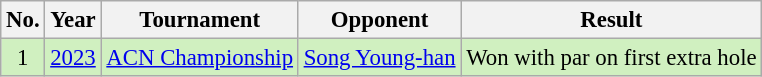<table class="wikitable" style="font-size:95%;">
<tr>
<th>No.</th>
<th>Year</th>
<th>Tournament</th>
<th>Opponent</th>
<th>Result</th>
</tr>
<tr style="background:#D0F0C0;">
<td align=center>1</td>
<td><a href='#'>2023</a></td>
<td><a href='#'>ACN Championship</a></td>
<td> <a href='#'>Song Young-han</a></td>
<td>Won with par on first extra hole</td>
</tr>
</table>
